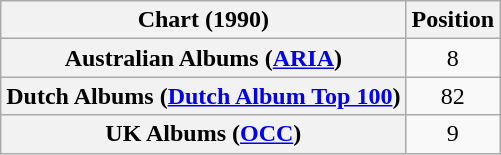<table class="wikitable sortable plainrowheaders">
<tr>
<th scope="col">Chart (1990)</th>
<th scope="col">Position</th>
</tr>
<tr>
<th scope="row">Australian Albums (<a href='#'>ARIA</a>)</th>
<td align="center">8</td>
</tr>
<tr>
<th scope="row">Dutch Albums (<a href='#'>Dutch Album Top 100</a>)</th>
<td align="center">82</td>
</tr>
<tr>
<th scope="row">UK Albums (<a href='#'>OCC</a>)</th>
<td align="center">9</td>
</tr>
</table>
